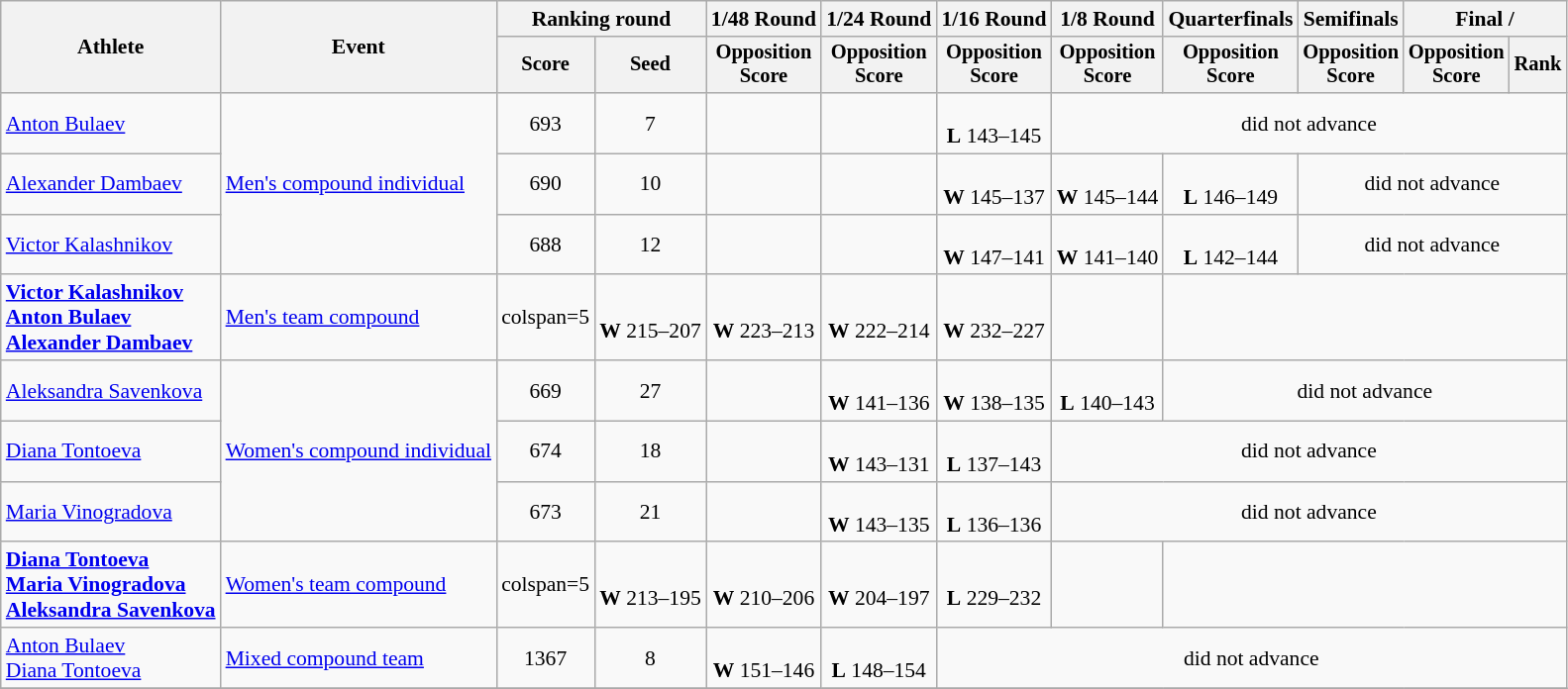<table class="wikitable" style="font-size:90%">
<tr>
<th rowspan=2>Athlete</th>
<th rowspan=2>Event</th>
<th colspan=2>Ranking round</th>
<th>1/48 Round</th>
<th>1/24 Round</th>
<th>1/16 Round</th>
<th>1/8 Round</th>
<th>Quarterfinals</th>
<th>Semifinals</th>
<th colspan=2>Final / </th>
</tr>
<tr style="font-size:95%">
<th>Score</th>
<th>Seed</th>
<th>Opposition<br>Score</th>
<th>Opposition<br>Score</th>
<th>Opposition<br>Score</th>
<th>Opposition<br>Score</th>
<th>Opposition<br>Score</th>
<th>Opposition<br>Score</th>
<th>Opposition<br>Score</th>
<th>Rank</th>
</tr>
<tr align=center>
<td align=left><a href='#'>Anton Bulaev</a></td>
<td align=left rowspan=3><a href='#'>Men's compound individual</a></td>
<td>693</td>
<td>7</td>
<td></td>
<td></td>
<td><br><strong>L</strong> 143–145</td>
<td colspan=5>did not advance</td>
</tr>
<tr align=center>
<td align=left><a href='#'>Alexander Dambaev</a></td>
<td>690</td>
<td>10</td>
<td></td>
<td></td>
<td><br><strong>W</strong> 145–137</td>
<td><br><strong>W</strong> 145–144</td>
<td><br><strong>L</strong> 146–149</td>
<td colspan=3>did not advance</td>
</tr>
<tr align=center>
<td align=left><a href='#'>Victor Kalashnikov</a></td>
<td>688</td>
<td>12</td>
<td></td>
<td></td>
<td><br><strong>W</strong> 147–141</td>
<td><br><strong>W</strong> 141–140</td>
<td><br><strong>L</strong> 142–144</td>
<td colspan=3>did not advance</td>
</tr>
<tr align=center>
<td align=left><strong><a href='#'>Victor Kalashnikov</a><br><a href='#'>Anton Bulaev</a><br><a href='#'>Alexander Dambaev</a></strong></td>
<td align=left><a href='#'>Men's team compound</a></td>
<td>colspan=5</td>
<td><br><strong>W</strong> 215–207</td>
<td><br><strong>W</strong> 223–213</td>
<td><br><strong>W</strong> 222–214</td>
<td><br><strong>W</strong> 232–227</td>
<td></td>
</tr>
<tr align=center>
<td align=left><a href='#'>Aleksandra Savenkova</a></td>
<td align=left rowspan=3><a href='#'>Women's compound individual</a></td>
<td>669</td>
<td>27</td>
<td></td>
<td><br><strong>W</strong> 141–136</td>
<td><br><strong>W</strong> 138–135</td>
<td><br><strong>L</strong> 140–143</td>
<td colspan=4>did not advance</td>
</tr>
<tr align=center>
<td align=left><a href='#'>Diana Tontoeva</a></td>
<td>674</td>
<td>18</td>
<td></td>
<td><br><strong>W</strong> 143–131</td>
<td><br><strong>L</strong> 137–143</td>
<td colspan=5>did not advance</td>
</tr>
<tr align=center>
<td align=left><a href='#'>Maria Vinogradova</a></td>
<td>673</td>
<td>21</td>
<td></td>
<td><br><strong>W</strong> 143–135</td>
<td><br><strong>L</strong> 136–136</td>
<td colspan=5>did not advance</td>
</tr>
<tr align=center>
<td align=left><strong><a href='#'>Diana Tontoeva</a><br><a href='#'>Maria Vinogradova</a><br><a href='#'>Aleksandra Savenkova</a></strong></td>
<td align=left><a href='#'>Women's team compound</a></td>
<td>colspan=5</td>
<td><br><strong>W</strong> 213–195</td>
<td><br><strong>W</strong> 210–206</td>
<td><br><strong>W</strong> 204–197</td>
<td><br><strong>L</strong> 229–232</td>
<td></td>
</tr>
<tr align=center>
<td align=left><a href='#'>Anton Bulaev</a><br><a href='#'>Diana Tontoeva</a></td>
<td align=left><a href='#'>Mixed compound team</a></td>
<td>1367</td>
<td>8</td>
<td><br><strong>W</strong> 151–146</td>
<td><br><strong>L</strong> 148–154</td>
<td colspan=6>did not advance</td>
</tr>
<tr align=center>
</tr>
</table>
